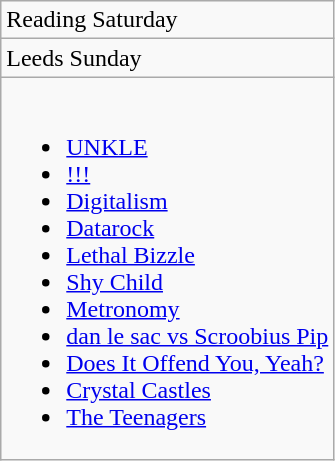<table class="wikitable">
<tr>
<td>Reading Saturday</td>
</tr>
<tr>
<td>Leeds Sunday</td>
</tr>
<tr>
<td><br><ul><li><a href='#'>UNKLE</a></li><li><a href='#'>!!!</a></li><li><a href='#'>Digitalism</a></li><li><a href='#'>Datarock</a></li><li><a href='#'>Lethal Bizzle</a></li><li><a href='#'>Shy Child</a></li><li><a href='#'>Metronomy</a></li><li><a href='#'>dan le sac vs Scroobius Pip</a></li><li><a href='#'>Does It Offend You, Yeah?</a></li><li><a href='#'>Crystal Castles</a></li><li><a href='#'>The Teenagers</a></li></ul></td>
</tr>
</table>
